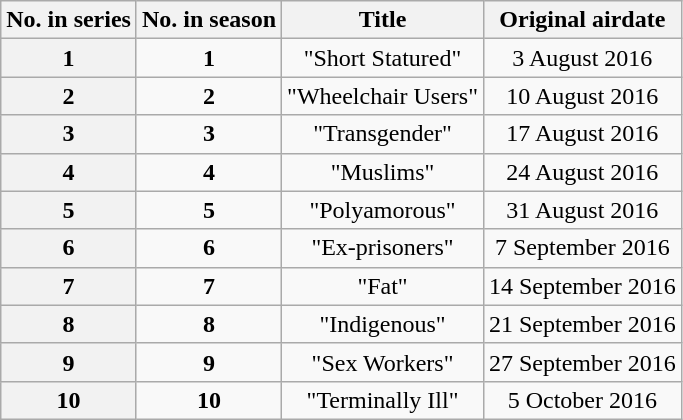<table class="wikitable plainrowheaders" style="text-align:center;">
<tr>
<th>No. in series</th>
<th>No. in season</th>
<th>Title</th>
<th>Original airdate</th>
</tr>
<tr>
<th>1</th>
<td><strong>1</strong></td>
<td>"Short Statured"</td>
<td>3 August 2016</td>
</tr>
<tr>
<th>2</th>
<td><strong>2</strong></td>
<td>"Wheelchair Users"</td>
<td>10 August 2016</td>
</tr>
<tr>
<th>3</th>
<td><strong>3</strong></td>
<td>"Transgender"</td>
<td>17 August 2016</td>
</tr>
<tr>
<th>4</th>
<td><strong>4</strong></td>
<td>"Muslims"</td>
<td>24 August 2016</td>
</tr>
<tr>
<th>5</th>
<td><strong>5</strong></td>
<td>"Polyamorous"</td>
<td>31 August 2016</td>
</tr>
<tr>
<th>6</th>
<td><strong>6</strong></td>
<td>"Ex-prisoners"</td>
<td>7 September 2016</td>
</tr>
<tr>
<th>7</th>
<td><strong>7</strong></td>
<td>"Fat"</td>
<td>14 September 2016</td>
</tr>
<tr>
<th>8</th>
<td><strong>8</strong></td>
<td>"Indigenous"</td>
<td>21 September 2016</td>
</tr>
<tr>
<th>9</th>
<td><strong>9</strong></td>
<td>"Sex Workers"</td>
<td>27 September 2016</td>
</tr>
<tr>
<th>10</th>
<td><strong>10</strong></td>
<td>"Terminally Ill"</td>
<td>5 October 2016</td>
</tr>
</table>
